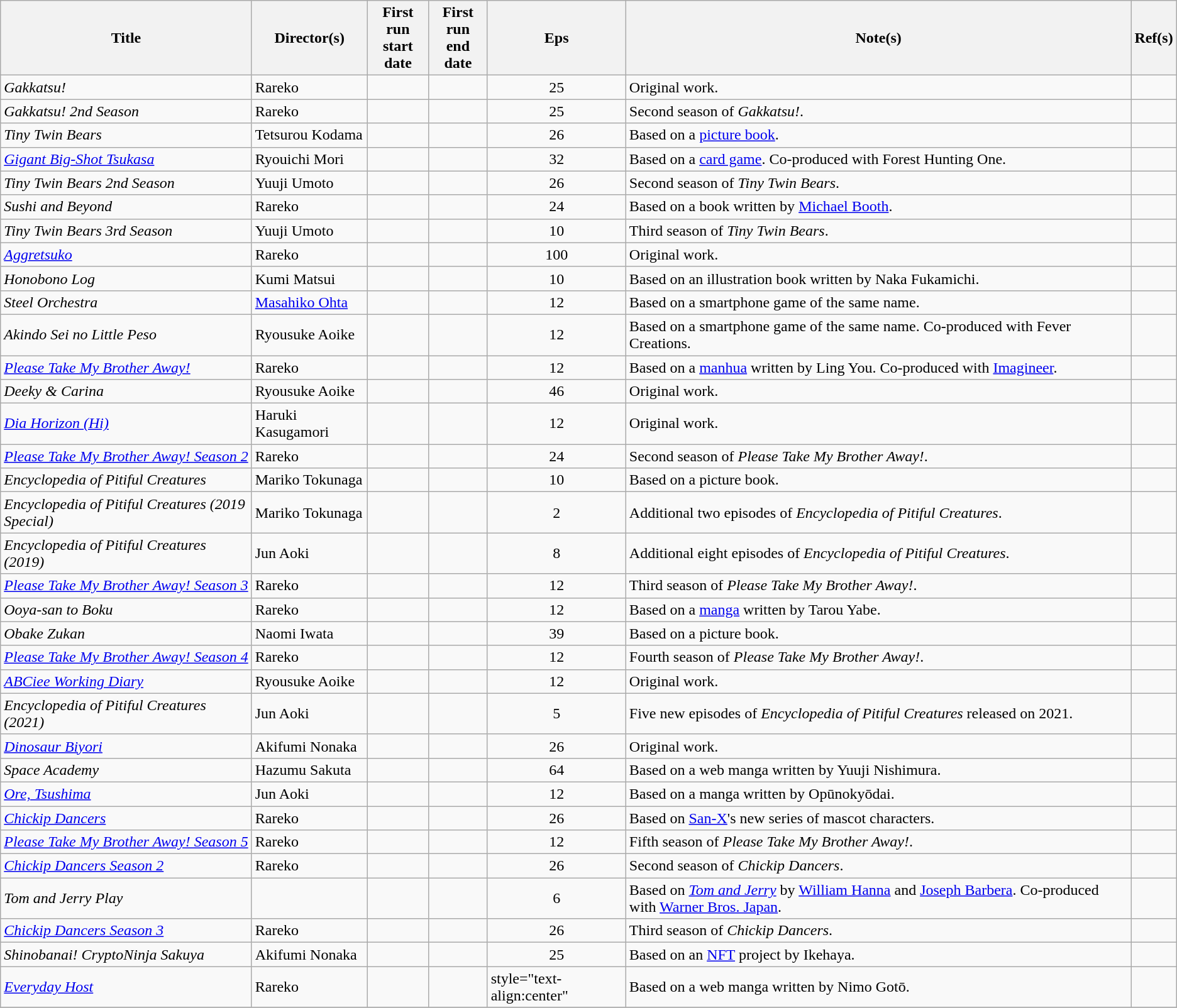<table class="wikitable sortable">
<tr>
<th scope="col">Title</th>
<th scope="col">Director(s)</th>
<th scope="col">First run<br>start date</th>
<th scope="col">First run<br>end date</th>
<th scope="col" class="unsortable">Eps</th>
<th scope="col" class="unsortable">Note(s)</th>
<th scope="col" class="unsortable">Ref(s)</th>
</tr>
<tr>
<td><em>Gakkatsu!</em></td>
<td>Rareko</td>
<td></td>
<td></td>
<td style="text-align:center">25</td>
<td>Original work.</td>
<td style="text-align:center"></td>
</tr>
<tr>
<td><em>Gakkatsu! 2nd Season</em></td>
<td>Rareko</td>
<td></td>
<td></td>
<td style="text-align:center">25</td>
<td>Second season of <em>Gakkatsu!</em>.</td>
<td style="text-align:center"></td>
</tr>
<tr>
<td><em>Tiny Twin Bears</em></td>
<td>Tetsurou Kodama</td>
<td></td>
<td></td>
<td style="text-align:center">26</td>
<td>Based on a <a href='#'>picture book</a>.</td>
<td style="text-align:center"></td>
</tr>
<tr>
<td><em><a href='#'>Gigant Big-Shot Tsukasa</a></em></td>
<td>Ryouichi Mori</td>
<td></td>
<td></td>
<td style="text-align:center">32</td>
<td>Based on a <a href='#'>card game</a>. Co-produced with Forest Hunting One.</td>
<td style="text-align:center"></td>
</tr>
<tr>
<td><em>Tiny Twin Bears 2nd Season</em></td>
<td>Yuuji Umoto</td>
<td></td>
<td></td>
<td style="text-align:center">26</td>
<td>Second season of <em>Tiny Twin Bears</em>.</td>
<td style="text-align:center"></td>
</tr>
<tr>
<td><em>Sushi and Beyond</em></td>
<td>Rareko</td>
<td></td>
<td></td>
<td style="text-align:center">24</td>
<td>Based on a book written by <a href='#'>Michael Booth</a>.</td>
<td style="text-align:center"></td>
</tr>
<tr>
<td><em>Tiny Twin Bears 3rd Season</em></td>
<td>Yuuji Umoto</td>
<td></td>
<td></td>
<td style="text-align:center">10</td>
<td>Third season of <em>Tiny Twin Bears</em>.</td>
<td style="text-align:center"></td>
</tr>
<tr>
<td><em><a href='#'>Aggretsuko</a></em></td>
<td>Rareko</td>
<td></td>
<td></td>
<td style="text-align:center">100</td>
<td>Original work.</td>
<td style="text-align:center"></td>
</tr>
<tr>
<td><em>Honobono Log</em></td>
<td>Kumi Matsui</td>
<td></td>
<td></td>
<td style="text-align:center">10</td>
<td>Based on an illustration book written by Naka Fukamichi.</td>
<td style="text-align:center"></td>
</tr>
<tr>
<td><em>Steel Orchestra</em></td>
<td><a href='#'>Masahiko Ohta</a></td>
<td></td>
<td></td>
<td style="text-align:center">12</td>
<td>Based on a smartphone game of the same name.</td>
<td style="text-align:center"></td>
</tr>
<tr>
<td><em>Akindo Sei no Little Peso</em></td>
<td>Ryousuke Aoike</td>
<td></td>
<td></td>
<td style="text-align:center">12</td>
<td>Based on a smartphone game of the same name. Co-produced with Fever Creations.</td>
<td style="text-align:center"></td>
</tr>
<tr>
<td><em><a href='#'>Please Take My Brother Away!</a></em></td>
<td>Rareko</td>
<td></td>
<td></td>
<td style="text-align:center">12</td>
<td>Based on a <a href='#'>manhua</a> written by Ling You. Co-produced with <a href='#'>Imagineer</a>.</td>
<td style="text-align:center"></td>
</tr>
<tr>
<td><em>Deeky & Carina</em></td>
<td>Ryousuke Aoike</td>
<td></td>
<td></td>
<td style="text-align:center">46</td>
<td>Original work.</td>
<td style="text-align:center"></td>
</tr>
<tr>
<td><em><a href='#'>Dia Horizon (Hi)</a></em></td>
<td>Haruki Kasugamori</td>
<td></td>
<td></td>
<td style="text-align:center">12</td>
<td>Original work.</td>
<td style="text-align:center"></td>
</tr>
<tr>
<td><em><a href='#'>Please Take My Brother Away! Season 2</a></em></td>
<td>Rareko</td>
<td></td>
<td></td>
<td style="text-align:center">24</td>
<td>Second season of <em>Please Take My Brother Away!</em>.</td>
<td style="text-align:center"></td>
</tr>
<tr>
<td><em>Encyclopedia of Pitiful Creatures</em></td>
<td>Mariko Tokunaga</td>
<td></td>
<td></td>
<td style="text-align:center">10</td>
<td>Based on a picture book.</td>
<td style="text-align:center"></td>
</tr>
<tr>
<td><em>Encyclopedia of Pitiful Creatures (2019 Special)</em></td>
<td>Mariko Tokunaga</td>
<td></td>
<td></td>
<td style="text-align:center">2</td>
<td>Additional two episodes of <em>Encyclopedia of Pitiful Creatures</em>.</td>
<td style="text-align:center"></td>
</tr>
<tr>
<td><em>Encyclopedia of Pitiful Creatures (2019)</em></td>
<td>Jun Aoki</td>
<td></td>
<td></td>
<td style="text-align:center">8</td>
<td>Additional eight episodes of <em>Encyclopedia of Pitiful Creatures</em>.</td>
<td style="text-align:center"></td>
</tr>
<tr>
<td><em><a href='#'>Please Take My Brother Away! Season 3</a></em></td>
<td>Rareko</td>
<td></td>
<td></td>
<td style="text-align:center">12</td>
<td>Third season of <em>Please Take My Brother Away!</em>.</td>
<td style="text-align:center"></td>
</tr>
<tr>
<td><em>Ooya-san to Boku</em></td>
<td>Rareko</td>
<td></td>
<td></td>
<td style="text-align:center">12</td>
<td>Based on a <a href='#'>manga</a> written by Tarou Yabe.</td>
<td style="text-align:center"></td>
</tr>
<tr>
<td><em>Obake Zukan</em></td>
<td>Naomi Iwata</td>
<td></td>
<td></td>
<td style="text-align:center">39</td>
<td>Based on a picture book.</td>
<td style="text-align:center"></td>
</tr>
<tr>
<td><em><a href='#'>Please Take My Brother Away! Season 4</a></em></td>
<td>Rareko</td>
<td></td>
<td></td>
<td style="text-align:center">12</td>
<td>Fourth season of <em>Please Take My Brother Away!</em>.</td>
<td style="text-align:center"></td>
</tr>
<tr>
<td><em><a href='#'>ABCiee Working Diary</a></em></td>
<td>Ryousuke Aoike</td>
<td></td>
<td></td>
<td style="text-align:center">12</td>
<td>Original work.</td>
<td style="text-align:center"></td>
</tr>
<tr>
<td><em>Encyclopedia of Pitiful Creatures (2021)</em></td>
<td>Jun Aoki</td>
<td></td>
<td></td>
<td style="text-align:center">5</td>
<td>Five new episodes of <em>Encyclopedia of Pitiful Creatures</em> released on 2021.</td>
<td style="text-align:center"></td>
</tr>
<tr>
<td><em><a href='#'>Dinosaur Biyori</a></em></td>
<td>Akifumi Nonaka</td>
<td></td>
<td></td>
<td style="text-align:center">26</td>
<td>Original work.</td>
<td style="text-align:center"></td>
</tr>
<tr>
<td><em>Space Academy</em></td>
<td>Hazumu Sakuta</td>
<td></td>
<td></td>
<td style="text-align:center">64</td>
<td>Based on a web manga written by Yuuji Nishimura.</td>
<td style="text-align:center"></td>
</tr>
<tr>
<td><em><a href='#'>Ore, Tsushima</a></em></td>
<td>Jun Aoki</td>
<td></td>
<td></td>
<td style="text-align:center">12</td>
<td>Based on a manga written by Opūnokyōdai.</td>
<td style="text-align:center"></td>
</tr>
<tr>
<td><em><a href='#'>Chickip Dancers</a></em></td>
<td>Rareko</td>
<td></td>
<td></td>
<td style="text-align:center">26</td>
<td>Based on <a href='#'>San-X</a>'s new series of mascot characters.</td>
<td style="text-align:center"></td>
</tr>
<tr>
<td><em><a href='#'>Please Take My Brother Away! Season 5</a></em></td>
<td>Rareko</td>
<td></td>
<td></td>
<td style="text-align:center">12</td>
<td>Fifth season of <em>Please Take My Brother Away!</em>.</td>
<td style="text-align:center"></td>
</tr>
<tr>
<td><em><a href='#'>Chickip Dancers Season 2</a></em></td>
<td>Rareko</td>
<td></td>
<td></td>
<td style="text-align:center">26</td>
<td>Second season of <em>Chickip Dancers</em>.</td>
<td style="text-align:center"></td>
</tr>
<tr>
<td><em>Tom and Jerry Play</em></td>
<td></td>
<td></td>
<td></td>
<td style="text-align:center">6</td>
<td>Based on <em><a href='#'>Tom and Jerry</a></em> by <a href='#'>William Hanna</a> and <a href='#'>Joseph Barbera</a>. Co-produced with <a href='#'>Warner Bros. Japan</a>.</td>
<td style="text-align:center"></td>
</tr>
<tr>
<td><em><a href='#'>Chickip Dancers Season 3</a></em></td>
<td>Rareko</td>
<td></td>
<td></td>
<td style="text-align:center">26</td>
<td>Third season of <em>Chickip Dancers</em>.</td>
<td style="text-align:center"></td>
</tr>
<tr>
<td><em>Shinobanai! CryptoNinja Sakuya</em></td>
<td>Akifumi Nonaka</td>
<td></td>
<td></td>
<td style="text-align:center">25</td>
<td>Based on an <a href='#'>NFT</a> project by Ikehaya.</td>
<td style="text-align:center"></td>
</tr>
<tr>
<td><em><a href='#'>Everyday Host</a></em></td>
<td>Rareko</td>
<td></td>
<td></td>
<td>style="text-align:center" </td>
<td>Based on a web manga written by Nimo Gotō.</td>
<td style="text-align:center"></td>
</tr>
<tr>
</tr>
</table>
